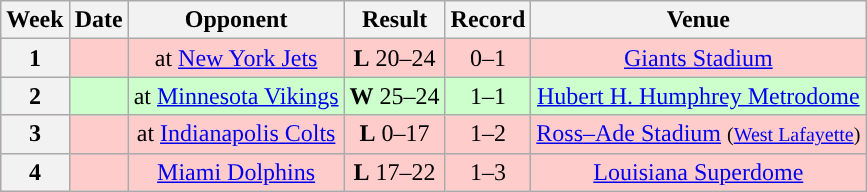<table class="wikitable" style="text-align:center">
<tr>
<th>Week</th>
<th>Date</th>
<th>Opponent</th>
<th>Result</th>
<th>Record</th>
<th>Venue</th>
</tr>
<tr style="background:#fcc">
<th>1</th>
<td></td>
<td>at <a href='#'>New York Jets</a></td>
<td><strong>L</strong> 20–24</td>
<td>0–1</td>
<td><a href='#'>Giants Stadium</a></td>
</tr>
<tr style="background:#cfc">
<th>2</th>
<td></td>
<td>at <a href='#'>Minnesota Vikings</a></td>
<td><strong>W</strong> 25–24</td>
<td>1–1</td>
<td><a href='#'>Hubert H. Humphrey Metrodome</a></td>
</tr>
<tr style="background:#fcc">
<th>3</th>
<td></td>
<td>at <a href='#'>Indianapolis Colts</a></td>
<td><strong>L</strong> 0–17</td>
<td>1–2</td>
<td><a href='#'>Ross–Ade Stadium</a> <small>(<a href='#'>West Lafayette</a>)</small></td>
</tr>
<tr style="background:#fcc">
<th>4</th>
<td></td>
<td><a href='#'>Miami Dolphins</a></td>
<td><strong>L</strong> 17–22</td>
<td>1–3</td>
<td><a href='#'>Louisiana Superdome</a></td>
</tr>
</table>
